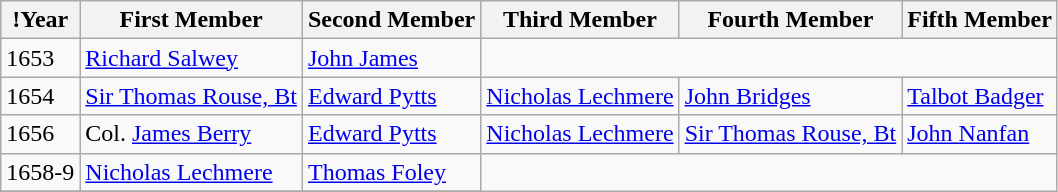<table class="wikitable">
<tr>
<th>!Year</th>
<th>First Member</th>
<th>Second Member</th>
<th>Third Member</th>
<th>Fourth Member</th>
<th>Fifth Member</th>
</tr>
<tr>
<td>1653</td>
<td><a href='#'>Richard Salwey</a></td>
<td><a href='#'>John James</a></td>
</tr>
<tr>
<td>1654</td>
<td><a href='#'>Sir Thomas Rouse, Bt</a></td>
<td><a href='#'>Edward Pytts</a></td>
<td><a href='#'>Nicholas Lechmere</a></td>
<td><a href='#'>John Bridges</a></td>
<td><a href='#'>Talbot Badger</a></td>
</tr>
<tr>
<td>1656</td>
<td>Col. <a href='#'>James Berry</a></td>
<td><a href='#'>Edward Pytts</a></td>
<td><a href='#'>Nicholas Lechmere</a></td>
<td><a href='#'>Sir Thomas Rouse, Bt</a></td>
<td><a href='#'>John Nanfan</a></td>
</tr>
<tr>
<td>1658-9</td>
<td><a href='#'>Nicholas Lechmere</a></td>
<td><a href='#'>Thomas Foley</a></td>
</tr>
<tr>
</tr>
</table>
